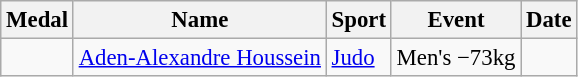<table class="wikitable sortable" style="font-size:95%">
<tr>
<th>Medal</th>
<th>Name</th>
<th>Sport</th>
<th>Event</th>
<th>Date</th>
</tr>
<tr>
<td></td>
<td><a href='#'>Aden-Alexandre Houssein</a></td>
<td><a href='#'>Judo</a></td>
<td>Men's −73kg</td>
<td></td>
</tr>
</table>
